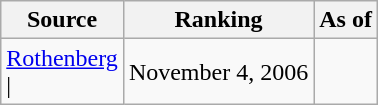<table class="wikitable" style="text-align:center">
<tr>
<th>Source</th>
<th>Ranking</th>
<th>As of</th>
</tr>
<tr>
<td align=left><a href='#'>Rothenberg</a><br>| </td>
<td>November 4, 2006</td>
</tr>
</table>
